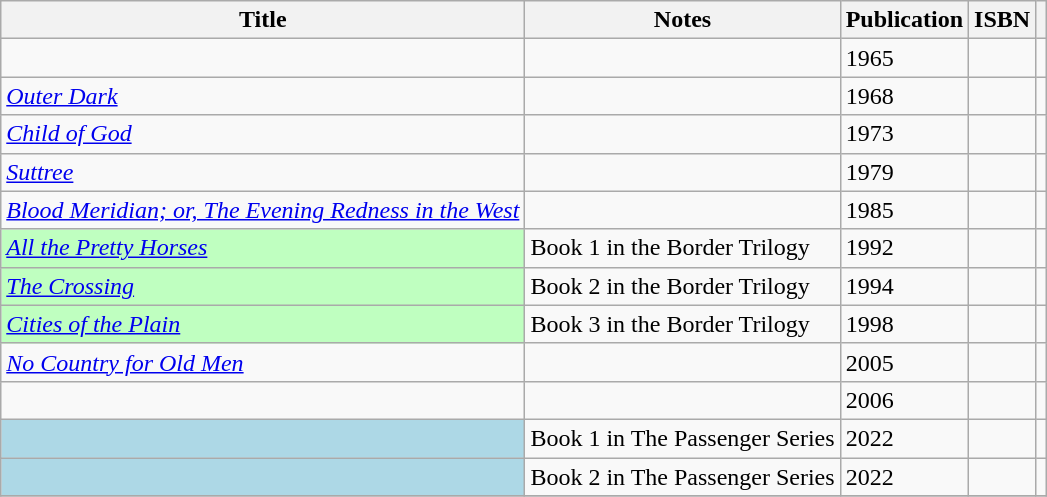<table class="wikitable plainrowheaders sortable">
<tr>
<th scope="col">Title</th>
<th>Notes</th>
<th scope="col">Publication</th>
<th scope="col" class="unsortable">ISBN</th>
<th scope="col" class="unsortable"></th>
</tr>
<tr>
<td scope="row"></td>
<td></td>
<td>1965</td>
<td></td>
<td style="text-align:center;"></td>
</tr>
<tr>
<td scope="row"><em><a href='#'>Outer Dark</a></em></td>
<td></td>
<td>1968</td>
<td></td>
<td style="text-align:center;"></td>
</tr>
<tr>
<td scope="row"><em><a href='#'>Child of God</a></em></td>
<td></td>
<td>1973</td>
<td></td>
<td style="text-align:center;"></td>
</tr>
<tr>
<td scope="row"><em><a href='#'>Suttree</a></em></td>
<td></td>
<td>1979</td>
<td></td>
<td style="text-align:center;"></td>
</tr>
<tr>
<td scope="row"><em><a href='#'>Blood Meridian; or, The Evening Redness in the West</a></em></td>
<td></td>
<td>1985</td>
<td></td>
<td style="text-align:center;"></td>
</tr>
<tr>
<td scope="row" style="background-color:#BFFFC0"><em><a href='#'>All the Pretty Horses</a></em></td>
<td>Book 1 in the Border Trilogy</td>
<td>1992</td>
<td></td>
<td style="text-align:center;"></td>
</tr>
<tr>
<td scope="row" style="background-color:#BFFFC0"><em><a href='#'>The Crossing</a></em></td>
<td>Book 2 in the Border Trilogy</td>
<td>1994</td>
<td></td>
<td style="text-align:center;"></td>
</tr>
<tr>
<td scope="row" style="background-color:#BFFFC0"><em><a href='#'>Cities of the Plain</a></em></td>
<td>Book 3 in the Border Trilogy</td>
<td>1998</td>
<td></td>
<td style="text-align:center;"></td>
</tr>
<tr>
<td scope="row"><em><a href='#'>No Country for Old Men</a></em></td>
<td></td>
<td>2005</td>
<td></td>
<td style="text-align:center;"></td>
</tr>
<tr>
<td scope="row"></td>
<td></td>
<td>2006</td>
<td></td>
<td style="text-align:center;"></td>
</tr>
<tr>
<td scope="row" style="background-color:#ADD8E6"></td>
<td>Book 1 in The Passenger Series</td>
<td>2022</td>
<td></td>
<td style="text-align:center;"></td>
</tr>
<tr>
<td scope="row" style="background-color:#ADD8E6"></td>
<td>Book 2 in The Passenger Series</td>
<td>2022</td>
<td></td>
<td style="text-align:center;"></td>
</tr>
<tr>
</tr>
</table>
